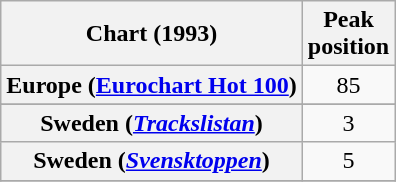<table class="wikitable plainrowheaders"  style="text-align:center">
<tr>
<th scope="col">Chart (1993)</th>
<th scope="col">Peak<br>position</th>
</tr>
<tr>
<th scope="row">Europe (<a href='#'>Eurochart Hot 100</a>)</th>
<td align="center">85</td>
</tr>
<tr>
</tr>
<tr>
<th scope="row">Sweden (<em><a href='#'>Trackslistan</a></em>)</th>
<td align="center">3</td>
</tr>
<tr>
<th scope="row">Sweden (<em><a href='#'>Svensktoppen</a></em>)</th>
<td align="center">5</td>
</tr>
<tr>
</tr>
</table>
